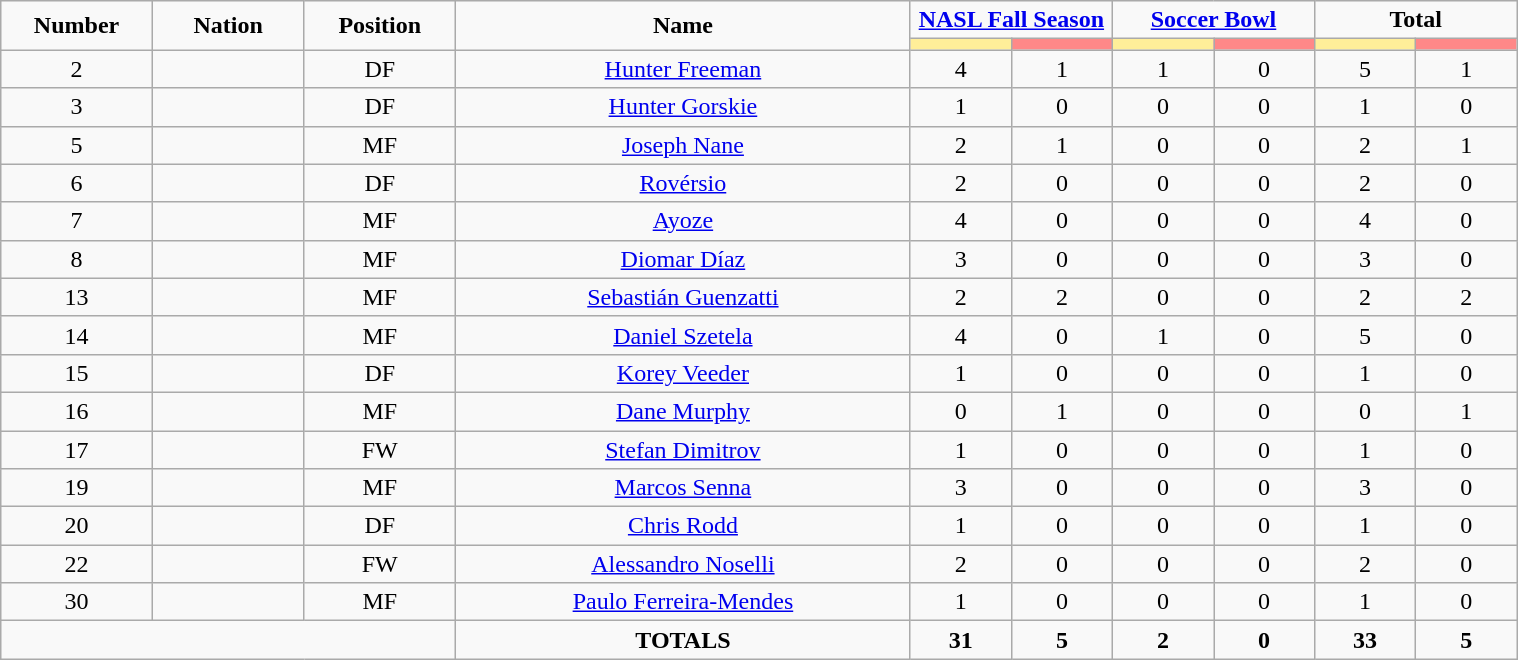<table class="wikitable" style="text-align:center;">
<tr>
<td rowspan="2"  style="width:10%; text-align:center;"><strong>Number</strong></td>
<td rowspan="2"  style="width:10%; text-align:center;"><strong>Nation</strong></td>
<td rowspan="2"  style="width:10%; text-align:center;"><strong>Position</strong></td>
<td rowspan="2"  style="width:30%; text-align:center;"><strong>Name</strong></td>
<td colspan="2" style="text-align:center;"><strong><a href='#'>NASL Fall Season</a></strong></td>
<td colspan="2" style="text-align:center;"><strong><a href='#'>Soccer Bowl</a></strong></td>
<td colspan="2" style="text-align:center;"><strong>Total</strong></td>
</tr>
<tr>
<th style="width:60px; background:#fe9;"></th>
<th style="width:60px; background:#ff8888;"></th>
<th style="width:60px; background:#fe9;"></th>
<th style="width:60px; background:#ff8888;"></th>
<th style="width:60px; background:#fe9;"></th>
<th style="width:60px; background:#ff8888;"></th>
</tr>
<tr>
<td>2</td>
<td></td>
<td>DF</td>
<td><a href='#'>Hunter Freeman</a></td>
<td>4</td>
<td>1</td>
<td>1</td>
<td>0</td>
<td>5</td>
<td>1</td>
</tr>
<tr>
<td>3</td>
<td></td>
<td>DF</td>
<td><a href='#'>Hunter Gorskie</a></td>
<td>1</td>
<td>0</td>
<td>0</td>
<td>0</td>
<td>1</td>
<td>0</td>
</tr>
<tr>
<td>5</td>
<td></td>
<td>MF</td>
<td><a href='#'>Joseph Nane</a></td>
<td>2</td>
<td>1</td>
<td>0</td>
<td>0</td>
<td>2</td>
<td>1</td>
</tr>
<tr>
<td>6</td>
<td></td>
<td>DF</td>
<td><a href='#'>Rovérsio</a></td>
<td>2</td>
<td>0</td>
<td>0</td>
<td>0</td>
<td>2</td>
<td>0</td>
</tr>
<tr>
<td>7</td>
<td></td>
<td>MF</td>
<td><a href='#'>Ayoze</a></td>
<td>4</td>
<td>0</td>
<td>0</td>
<td>0</td>
<td>4</td>
<td>0</td>
</tr>
<tr>
<td>8</td>
<td></td>
<td>MF</td>
<td><a href='#'>Diomar Díaz</a></td>
<td>3</td>
<td>0</td>
<td>0</td>
<td>0</td>
<td>3</td>
<td>0</td>
</tr>
<tr>
<td>13</td>
<td></td>
<td>MF</td>
<td><a href='#'>Sebastián Guenzatti</a></td>
<td>2</td>
<td>2</td>
<td>0</td>
<td>0</td>
<td>2</td>
<td>2</td>
</tr>
<tr>
<td>14</td>
<td></td>
<td>MF</td>
<td><a href='#'>Daniel Szetela</a></td>
<td>4</td>
<td>0</td>
<td>1</td>
<td>0</td>
<td>5</td>
<td>0</td>
</tr>
<tr>
<td>15</td>
<td></td>
<td>DF</td>
<td><a href='#'>Korey Veeder</a></td>
<td>1</td>
<td>0</td>
<td>0</td>
<td>0</td>
<td>1</td>
<td>0</td>
</tr>
<tr>
<td>16</td>
<td></td>
<td>MF</td>
<td><a href='#'>Dane Murphy</a></td>
<td>0</td>
<td>1</td>
<td>0</td>
<td>0</td>
<td>0</td>
<td>1</td>
</tr>
<tr>
<td>17</td>
<td></td>
<td>FW</td>
<td><a href='#'>Stefan Dimitrov</a></td>
<td>1</td>
<td>0</td>
<td>0</td>
<td>0</td>
<td>1</td>
<td>0</td>
</tr>
<tr>
<td>19</td>
<td></td>
<td>MF</td>
<td><a href='#'>Marcos Senna</a></td>
<td>3</td>
<td>0</td>
<td>0</td>
<td>0</td>
<td>3</td>
<td>0</td>
</tr>
<tr>
<td>20</td>
<td></td>
<td>DF</td>
<td><a href='#'>Chris Rodd</a></td>
<td>1</td>
<td>0</td>
<td>0</td>
<td>0</td>
<td>1</td>
<td>0</td>
</tr>
<tr>
<td>22</td>
<td></td>
<td>FW</td>
<td><a href='#'>Alessandro Noselli</a></td>
<td>2</td>
<td>0</td>
<td>0</td>
<td>0</td>
<td>2</td>
<td>0</td>
</tr>
<tr>
<td>30</td>
<td></td>
<td>MF</td>
<td><a href='#'>Paulo Ferreira-Mendes</a></td>
<td>1</td>
<td>0</td>
<td>0</td>
<td>0</td>
<td>1</td>
<td>0</td>
</tr>
<tr>
<td colspan="3"></td>
<td><strong>TOTALS</strong></td>
<td><strong>31</strong></td>
<td><strong>5</strong></td>
<td><strong>2</strong></td>
<td><strong>0</strong></td>
<td><strong>33</strong></td>
<td><strong>5</strong></td>
</tr>
</table>
